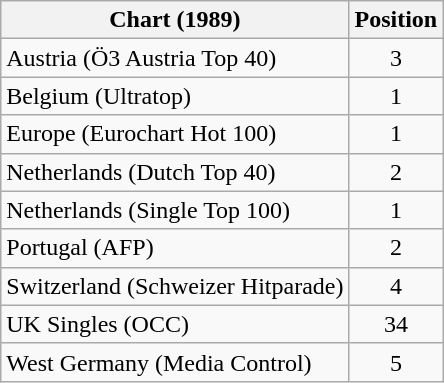<table class="wikitable sortable">
<tr>
<th>Chart (1989)</th>
<th>Position</th>
</tr>
<tr>
<td>Austria (Ö3 Austria Top 40)</td>
<td style="text-align:center;">3</td>
</tr>
<tr>
<td>Belgium (Ultratop)</td>
<td style="text-align:center;">1</td>
</tr>
<tr>
<td>Europe (Eurochart Hot 100)</td>
<td style="text-align:center;">1</td>
</tr>
<tr>
<td>Netherlands (Dutch Top 40)</td>
<td style="text-align:center;">2</td>
</tr>
<tr>
<td>Netherlands (Single Top 100)</td>
<td style="text-align:center;">1</td>
</tr>
<tr>
<td>Portugal (AFP)</td>
<td style="text-align:center;">2</td>
</tr>
<tr>
<td>Switzerland (Schweizer Hitparade)</td>
<td style="text-align:center;">4</td>
</tr>
<tr>
<td>UK Singles (OCC)</td>
<td style="text-align:center;">34</td>
</tr>
<tr>
<td>West Germany (Media Control)</td>
<td style="text-align:center;">5</td>
</tr>
</table>
